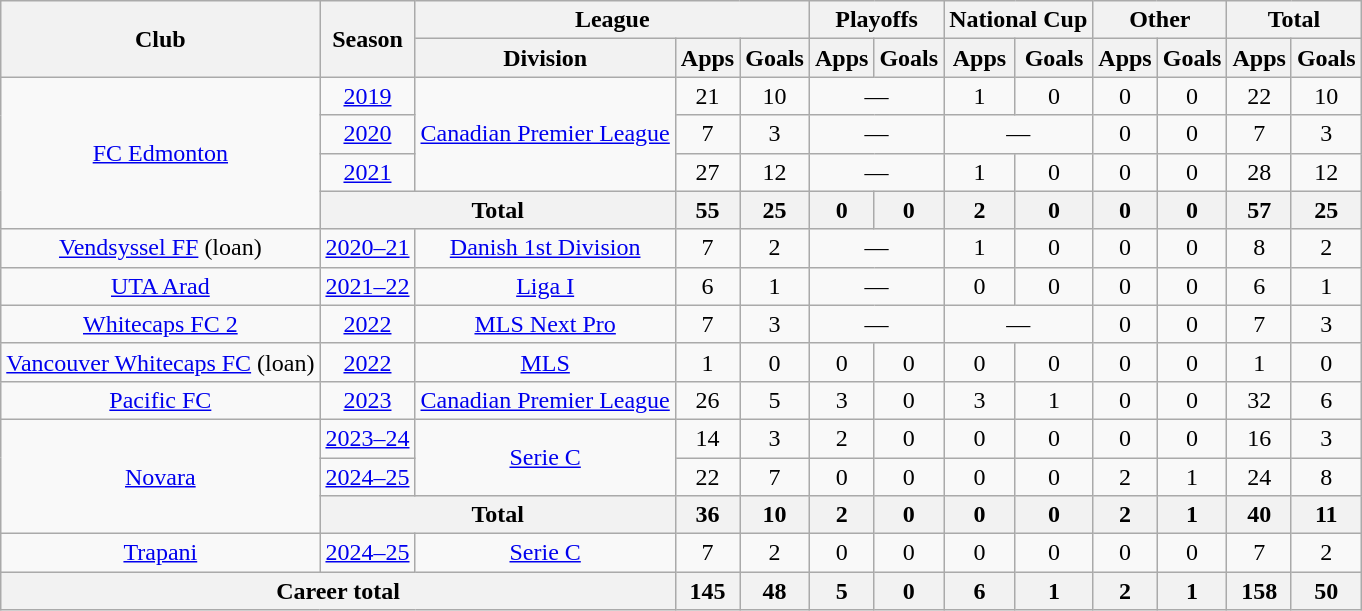<table class="wikitable" style="text-align:center">
<tr>
<th rowspan="2">Club</th>
<th rowspan="2">Season</th>
<th colspan="3">League</th>
<th colspan="2">Playoffs</th>
<th colspan="2">National Cup</th>
<th colspan="2">Other</th>
<th colspan="2">Total</th>
</tr>
<tr>
<th>Division</th>
<th>Apps</th>
<th>Goals</th>
<th>Apps</th>
<th>Goals</th>
<th>Apps</th>
<th>Goals</th>
<th>Apps</th>
<th>Goals</th>
<th>Apps</th>
<th>Goals</th>
</tr>
<tr>
<td rowspan="4"><a href='#'>FC Edmonton</a></td>
<td><a href='#'>2019</a></td>
<td rowspan=3><a href='#'>Canadian Premier League</a></td>
<td>21</td>
<td>10</td>
<td colspan="2">—</td>
<td>1</td>
<td>0</td>
<td>0</td>
<td>0</td>
<td>22</td>
<td>10</td>
</tr>
<tr>
<td><a href='#'>2020</a></td>
<td>7</td>
<td>3</td>
<td colspan="2">—</td>
<td colspan="2">—</td>
<td>0</td>
<td>0</td>
<td>7</td>
<td>3</td>
</tr>
<tr>
<td><a href='#'>2021</a></td>
<td>27</td>
<td>12</td>
<td colspan="2">—</td>
<td>1</td>
<td>0</td>
<td>0</td>
<td>0</td>
<td>28</td>
<td>12</td>
</tr>
<tr>
<th colspan="2">Total</th>
<th>55</th>
<th>25</th>
<th>0</th>
<th>0</th>
<th>2</th>
<th>0</th>
<th>0</th>
<th>0</th>
<th>57</th>
<th>25</th>
</tr>
<tr>
<td><a href='#'>Vendsyssel FF</a> (loan)</td>
<td><a href='#'>2020–21</a></td>
<td><a href='#'>Danish 1st Division</a></td>
<td>7</td>
<td>2</td>
<td colspan="2">—</td>
<td>1</td>
<td>0</td>
<td>0</td>
<td>0</td>
<td>8</td>
<td>2</td>
</tr>
<tr>
<td><a href='#'>UTA Arad</a></td>
<td><a href='#'>2021–22</a></td>
<td><a href='#'>Liga I</a></td>
<td>6</td>
<td>1</td>
<td colspan="2">—</td>
<td>0</td>
<td>0</td>
<td>0</td>
<td>0</td>
<td>6</td>
<td>1</td>
</tr>
<tr>
<td><a href='#'>Whitecaps FC 2</a></td>
<td><a href='#'>2022</a></td>
<td><a href='#'>MLS Next Pro</a></td>
<td>7</td>
<td>3</td>
<td colspan="2">—</td>
<td colspan="2">—</td>
<td>0</td>
<td>0</td>
<td>7</td>
<td>3</td>
</tr>
<tr>
<td><a href='#'>Vancouver Whitecaps FC</a> (loan)</td>
<td><a href='#'>2022</a></td>
<td><a href='#'>MLS</a></td>
<td>1</td>
<td>0</td>
<td>0</td>
<td>0</td>
<td>0</td>
<td>0</td>
<td>0</td>
<td>0</td>
<td>1</td>
<td>0</td>
</tr>
<tr>
<td><a href='#'>Pacific FC</a></td>
<td><a href='#'>2023</a></td>
<td><a href='#'>Canadian Premier League</a></td>
<td>26</td>
<td>5</td>
<td>3</td>
<td>0</td>
<td>3</td>
<td>1</td>
<td>0</td>
<td>0</td>
<td>32</td>
<td>6</td>
</tr>
<tr>
<td rowspan="3"><a href='#'>Novara</a></td>
<td><a href='#'>2023–24</a></td>
<td rowspan="2"><a href='#'>Serie C</a></td>
<td>14</td>
<td>3</td>
<td>2</td>
<td>0</td>
<td>0</td>
<td>0</td>
<td>0</td>
<td>0</td>
<td>16</td>
<td>3</td>
</tr>
<tr>
<td><a href='#'>2024–25</a></td>
<td>22</td>
<td>7</td>
<td>0</td>
<td>0</td>
<td>0</td>
<td>0</td>
<td>2</td>
<td>1</td>
<td>24</td>
<td>8</td>
</tr>
<tr>
<th colspan="2">Total</th>
<th>36</th>
<th>10</th>
<th>2</th>
<th>0</th>
<th>0</th>
<th>0</th>
<th>2</th>
<th>1</th>
<th>40</th>
<th>11</th>
</tr>
<tr>
<td><a href='#'>Trapani</a></td>
<td><a href='#'>2024–25</a></td>
<td><a href='#'>Serie C</a></td>
<td>7</td>
<td>2</td>
<td>0</td>
<td>0</td>
<td>0</td>
<td>0</td>
<td>0</td>
<td>0</td>
<td>7</td>
<td>2</td>
</tr>
<tr>
<th colspan="3">Career total</th>
<th>145</th>
<th>48</th>
<th>5</th>
<th>0</th>
<th>6</th>
<th>1</th>
<th>2</th>
<th>1</th>
<th>158</th>
<th>50</th>
</tr>
</table>
